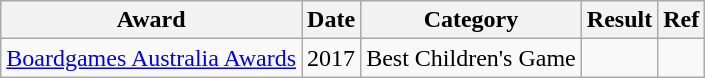<table class="wikitable">
<tr>
<th>Award</th>
<th>Date</th>
<th>Category</th>
<th>Result</th>
<th>Ref</th>
</tr>
<tr>
<td><a href='#'>Boardgames Australia Awards</a></td>
<td style="text-align: center;">2017</td>
<td>Best Children's Game</td>
<td></td>
<td></td>
</tr>
</table>
